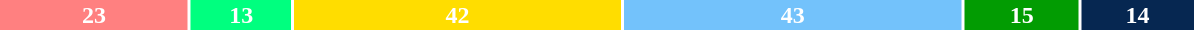<table style="width:50em; font-weight:bold; text-align:center">
<tr>
<td style="background:#FF8080; width:15%; color:white;">23</td>
<td style="background:#00FF7F; width:8%; color:white;">13</td>
<td style="background:#FFDD00; width:26%; color:white;">42</td>
<td style="background:#73C2FB; width:27%; color:white;">43</td>
<td style="background:#029C02; width:9%; color:white;">15</td>
<td style="background:#062751; width:9%; color:white;">14</td>
</tr>
<tr>
<td><a href='#'></a></td>
<td><a href='#'></a></td>
<td><a href='#'></a></td>
<td><a href='#'></a></td>
<td><a href='#'></a></td>
<td><a href='#'></a></td>
</tr>
</table>
